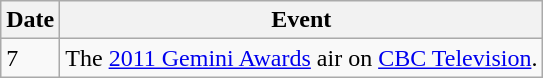<table class="wikitable">
<tr>
<th>Date</th>
<th>Event</th>
</tr>
<tr>
<td>7</td>
<td>The <a href='#'>2011 Gemini Awards</a> air on <a href='#'>CBC Television</a>.</td>
</tr>
</table>
